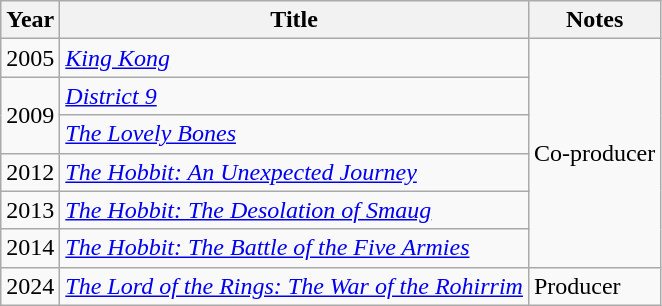<table class="wikitable sortable">
<tr>
<th>Year</th>
<th>Title</th>
<th class="unsortable">Notes</th>
</tr>
<tr>
<td>2005</td>
<td><em><a href='#'>King Kong</a></em></td>
<td rowspan=6>Co-producer</td>
</tr>
<tr>
<td rowspan=2>2009</td>
<td><em><a href='#'>District 9</a></em></td>
</tr>
<tr>
<td><em><a href='#'>The Lovely Bones</a></em></td>
</tr>
<tr>
<td>2012</td>
<td><em><a href='#'>The Hobbit: An Unexpected Journey</a></em></td>
</tr>
<tr>
<td>2013</td>
<td><em><a href='#'>The Hobbit: The Desolation of Smaug</a></em></td>
</tr>
<tr>
<td>2014</td>
<td><em><a href='#'>The Hobbit: The Battle of the Five Armies</a></em></td>
</tr>
<tr>
<td>2024</td>
<td><em><a href='#'>The Lord of the Rings: The War of the Rohirrim</a></em></td>
<td>Producer</td>
</tr>
</table>
